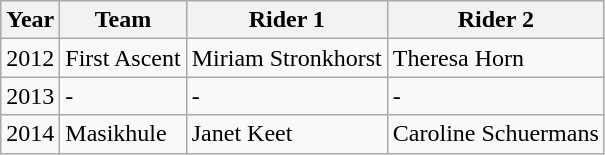<table class="wikitable">
<tr>
<th>Year</th>
<th>Team</th>
<th>Rider 1</th>
<th>Rider 2</th>
</tr>
<tr>
<td>2012</td>
<td>First Ascent</td>
<td>Miriam Stronkhorst</td>
<td>Theresa Horn</td>
</tr>
<tr>
<td>2013</td>
<td>-</td>
<td>-</td>
<td>-</td>
</tr>
<tr>
<td>2014</td>
<td>Masikhule</td>
<td>Janet Keet</td>
<td>Caroline Schuermans</td>
</tr>
</table>
